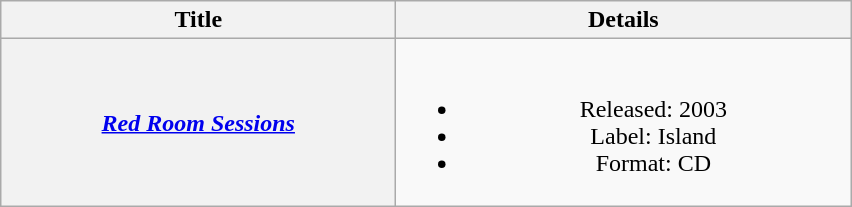<table class="wikitable plainrowheaders" style="text-align:center;">
<tr>
<th scope="col" style="width:16em;">Title</th>
<th scope="col" style="width:18.5em;">Details</th>
</tr>
<tr>
<th scope="row"><em><a href='#'>Red Room Sessions</a></em></th>
<td><br><ul><li>Released: 2003</li><li>Label: Island</li><li>Format: CD</li></ul></td>
</tr>
</table>
